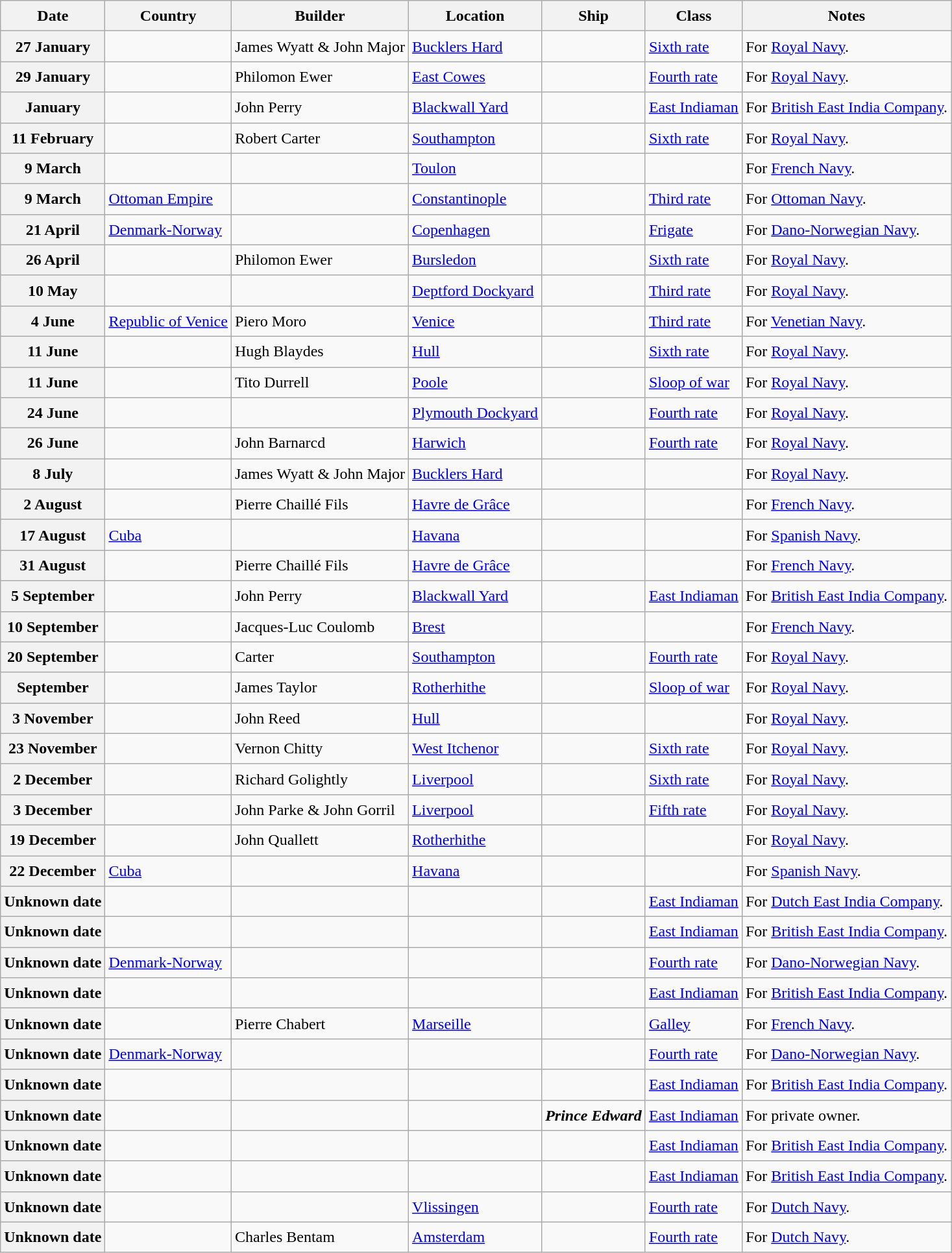<table class="wikitable sortable" style="font-size:1.00em; line-height:1.5em;">
<tr>
<th>Date</th>
<th>Country</th>
<th>Builder</th>
<th>Location</th>
<th>Ship</th>
<th>Class</th>
<th>Notes</th>
</tr>
<tr ---->
<th>27 January</th>
<td></td>
<td>James Wyatt & John Major</td>
<td><a href='#'>Bucklers Hard</a></td>
<td><strong></strong></td>
<td><a href='#'>Sixth rate</a></td>
<td>For <a href='#'>Royal Navy</a>.</td>
</tr>
<tr ---->
<th>29 January</th>
<td></td>
<td>Philomon Ewer</td>
<td><a href='#'>East Cowes</a></td>
<td><strong></strong></td>
<td><a href='#'>Fourth rate</a></td>
<td>For <a href='#'>Royal Navy</a>.</td>
</tr>
<tr ---->
<th>January</th>
<td></td>
<td>John Perry</td>
<td><a href='#'>Blackwall Yard</a></td>
<td><strong></strong></td>
<td><a href='#'>East Indiaman</a></td>
<td>For <a href='#'>British East India Company</a>.</td>
</tr>
<tr ---->
<th>11 February</th>
<td></td>
<td>Robert Carter</td>
<td><a href='#'>Southampton</a></td>
<td><strong></strong></td>
<td><a href='#'>Sixth rate</a></td>
<td>For <a href='#'>Royal Navy</a>.</td>
</tr>
<tr ---->
<th>9 March</th>
<td></td>
<td></td>
<td><a href='#'>Toulon</a></td>
<td><strong></strong></td>
<td></td>
<td>For <a href='#'>French Navy</a>.</td>
</tr>
<tr ---->
<th>9 March</th>
<td> <a href='#'>Ottoman Empire</a></td>
<td></td>
<td><a href='#'>Constantinople</a></td>
<td><strong></strong></td>
<td><a href='#'>Third rate</a></td>
<td>For <a href='#'>Ottoman Navy</a>.</td>
</tr>
<tr ---->
<th>21 April</th>
<td> <a href='#'>Denmark-Norway</a></td>
<td></td>
<td><a href='#'>Copenhagen</a></td>
<td><strong></strong></td>
<td><a href='#'>Frigate</a></td>
<td>For <a href='#'>Dano-Norwegian Navy</a>.</td>
</tr>
<tr ---->
<th>26 April</th>
<td></td>
<td>Philomon Ewer</td>
<td><a href='#'>Bursledon</a></td>
<td><strong></strong></td>
<td><a href='#'>Sixth rate</a></td>
<td>For <a href='#'>Royal Navy</a>.</td>
</tr>
<tr ---->
<th>10 May</th>
<td></td>
<td></td>
<td><a href='#'>Deptford Dockyard</a></td>
<td><strong></strong></td>
<td><a href='#'>Third rate</a></td>
<td>For <a href='#'>Royal Navy</a>.</td>
</tr>
<tr ---->
<th>4 June</th>
<td> <a href='#'>Republic of Venice</a></td>
<td>Piero Moro</td>
<td><a href='#'>Venice</a></td>
<td><strong></strong></td>
<td><a href='#'>Third rate</a></td>
<td>For <a href='#'>Venetian Navy</a>.</td>
</tr>
<tr ---->
<th>11 June</th>
<td></td>
<td>Hugh Blaydes</td>
<td><a href='#'>Hull</a></td>
<td><strong></strong></td>
<td><a href='#'>Sixth rate</a></td>
<td>For <a href='#'>Royal Navy</a>.</td>
</tr>
<tr ---->
<th>11 June</th>
<td></td>
<td>Tito Durrell</td>
<td><a href='#'>Poole</a></td>
<td><strong></strong></td>
<td><a href='#'>Sloop of war</a></td>
<td>For <a href='#'>Royal Navy</a>.</td>
</tr>
<tr ---->
<th>24 June</th>
<td></td>
<td></td>
<td><a href='#'>Plymouth Dockyard</a></td>
<td><strong></strong></td>
<td><a href='#'>Fourth rate</a></td>
<td>For <a href='#'>Royal Navy</a>.</td>
</tr>
<tr ---->
<th>26 June</th>
<td></td>
<td>John Barnarcd</td>
<td><a href='#'>Harwich</a></td>
<td><strong></strong></td>
<td><a href='#'>Fourth rate</a></td>
<td>For <a href='#'>Royal Navy</a>.</td>
</tr>
<tr ---->
<th>8 July</th>
<td></td>
<td>James Wyatt & John Major</td>
<td><a href='#'>Bucklers Hard</a></td>
<td><strong></strong></td>
<td></td>
<td>For <a href='#'>Royal Navy</a>.</td>
</tr>
<tr ---->
<th>2 August</th>
<td></td>
<td>Pierre Chaillé Fils</td>
<td><a href='#'>Havre de Grâce</a></td>
<td><strong></strong></td>
<td></td>
<td>For <a href='#'>French Navy</a>.</td>
</tr>
<tr ---->
<th>17 August</th>
<td> <a href='#'>Cuba</a></td>
<td></td>
<td><a href='#'>Havana</a></td>
<td><strong></strong></td>
<td></td>
<td>For <a href='#'>Spanish Navy</a>.</td>
</tr>
<tr ---->
<th>31 August</th>
<td></td>
<td>Pierre Chaillé Fils</td>
<td><a href='#'>Havre de Grâce</a></td>
<td><strong></strong></td>
<td></td>
<td>For <a href='#'>French Navy</a>.</td>
</tr>
<tr ---->
<th>5 September</th>
<td></td>
<td>John Perry</td>
<td><a href='#'>Blackwall Yard</a></td>
<td><strong></strong></td>
<td><a href='#'>East Indiaman</a></td>
<td>For <a href='#'>British East India Company</a>.</td>
</tr>
<tr ---->
<th>10 September</th>
<td></td>
<td>Jacques-Luc Coulomb</td>
<td><a href='#'>Brest</a></td>
<td><strong></strong></td>
<td></td>
<td>For <a href='#'>French Navy</a>.</td>
</tr>
<tr ---->
<th>20 September</th>
<td></td>
<td>Carter</td>
<td><a href='#'>Southampton</a></td>
<td><strong></strong></td>
<td><a href='#'>Fourth rate</a></td>
<td>For <a href='#'>Royal Navy</a>.</td>
</tr>
<tr ---->
<th>September</th>
<td></td>
<td>James Taylor</td>
<td><a href='#'>Rotherhithe</a></td>
<td><strong></strong></td>
<td><a href='#'>Sloop of war</a></td>
<td>For <a href='#'>Royal Navy</a>.</td>
</tr>
<tr ---->
<th>3 November</th>
<td></td>
<td>John Reed</td>
<td><a href='#'>Hull</a></td>
<td><strong></strong></td>
<td></td>
<td>For <a href='#'>Royal Navy</a>.</td>
</tr>
<tr ---->
<th>23 November</th>
<td></td>
<td>Vernon Chitty</td>
<td><a href='#'>West Itchenor</a></td>
<td><strong></strong></td>
<td><a href='#'>Sixth rate</a></td>
<td>For <a href='#'>Royal Navy</a>.</td>
</tr>
<tr ---->
<th>2 December</th>
<td></td>
<td>Richard Golightly</td>
<td><a href='#'>Liverpool</a></td>
<td><strong></strong></td>
<td><a href='#'>Sixth rate</a></td>
<td>For <a href='#'>Royal Navy</a>.</td>
</tr>
<tr ---->
<th>3 December</th>
<td></td>
<td>John Parke & John Gorril</td>
<td><a href='#'>Liverpool</a></td>
<td><strong></strong></td>
<td><a href='#'>Fifth rate</a></td>
<td>For <a href='#'>Royal Navy</a>.</td>
</tr>
<tr ---->
<th>19 December</th>
<td></td>
<td>John Quallett</td>
<td><a href='#'>Rotherhithe</a></td>
<td><strong></strong></td>
<td></td>
<td>For <a href='#'>Royal Navy</a>.</td>
</tr>
<tr ---->
<th>22 December</th>
<td>  <a href='#'>Cuba</a></td>
<td></td>
<td><a href='#'>Havana</a></td>
<td><strong></strong></td>
<td></td>
<td>For <a href='#'>Spanish Navy</a>.</td>
</tr>
<tr ---->
<th>Unknown date</th>
<td></td>
<td></td>
<td></td>
<td><strong></strong></td>
<td><a href='#'>East Indiaman</a></td>
<td>For <a href='#'>Dutch East India Company</a>.</td>
</tr>
<tr ---->
<th>Unknown date</th>
<td></td>
<td></td>
<td></td>
<td><strong></strong></td>
<td><a href='#'>East Indiaman</a></td>
<td>For <a href='#'>British East India Company</a>.</td>
</tr>
<tr ---->
<th>Unknown date</th>
<td> <a href='#'>Denmark-Norway</a></td>
<td></td>
<td></td>
<td><strong></strong></td>
<td><a href='#'>Fourth rate</a></td>
<td>For <a href='#'>Dano-Norwegian Navy</a>.</td>
</tr>
<tr ---->
<th>Unknown date</th>
<td></td>
<td></td>
<td></td>
<td><strong></strong></td>
<td><a href='#'>East Indiaman</a></td>
<td>For <a href='#'>British East India Company</a>.</td>
</tr>
<tr ---->
<th>Unknown date</th>
<td></td>
<td>Pierre Chabert</td>
<td><a href='#'>Marseille</a></td>
<td><strong></strong></td>
<td><a href='#'>Galley</a></td>
<td>For <a href='#'>French Navy</a>.</td>
</tr>
<tr ---->
<th>Unknown date</th>
<td>  <a href='#'>Denmark-Norway</a></td>
<td></td>
<td></td>
<td><strong></strong></td>
<td><a href='#'>Fourth rate</a></td>
<td>For <a href='#'>Dano-Norwegian Navy</a>.</td>
</tr>
<tr ---->
<th>Unknown date</th>
<td></td>
<td></td>
<td></td>
<td><strong></strong></td>
<td><a href='#'>East Indiaman</a></td>
<td>For <a href='#'>British East India Company</a>.</td>
</tr>
<tr ---->
<th>Unknown date</th>
<td></td>
<td></td>
<td></td>
<td><strong><em>Prince Edward</em></strong></td>
<td><a href='#'>East Indiaman</a></td>
<td>For private owner.</td>
</tr>
<tr ---->
<th>Unknown date</th>
<td></td>
<td></td>
<td></td>
<td><strong></strong></td>
<td><a href='#'>East Indiaman</a></td>
<td>For <a href='#'>British East India Company</a>.</td>
</tr>
<tr ---->
<th>Unknown date</th>
<td></td>
<td></td>
<td></td>
<td><strong></strong></td>
<td><a href='#'>East Indiaman</a></td>
<td>For <a href='#'>British East India Company</a>.</td>
</tr>
<tr ---->
<th>Unknown date</th>
<td></td>
<td></td>
<td><a href='#'>Vlissingen</a></td>
<td><strong></strong></td>
<td><a href='#'>Fourth rate</a></td>
<td>For <a href='#'>Dutch Navy</a>.</td>
</tr>
<tr ---->
<th>Unknown date</th>
<td></td>
<td>Charles Bentam</td>
<td><a href='#'>Amsterdam</a></td>
<td><strong></strong></td>
<td><a href='#'>Fourth rate</a></td>
<td>For <a href='#'>Dutch Navy</a>.</td>
</tr>
</table>
